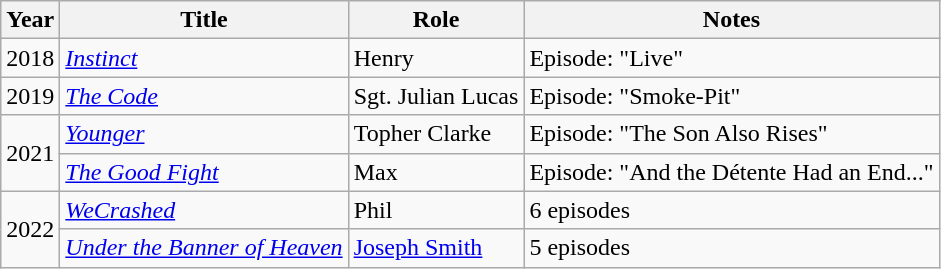<table class="wikitable">
<tr>
<th>Year</th>
<th>Title</th>
<th>Role</th>
<th>Notes</th>
</tr>
<tr>
<td>2018</td>
<td><em><a href='#'>Instinct</a></em></td>
<td>Henry</td>
<td>Episode: "Live"</td>
</tr>
<tr>
<td>2019</td>
<td><em><a href='#'>The Code</a></em></td>
<td>Sgt. Julian Lucas</td>
<td>Episode: "Smoke-Pit"</td>
</tr>
<tr>
<td rowspan="2">2021</td>
<td><em><a href='#'>Younger</a></em></td>
<td>Topher Clarke</td>
<td>Episode: "The Son Also Rises"</td>
</tr>
<tr>
<td><em><a href='#'>The Good Fight</a></em></td>
<td>Max</td>
<td>Episode: "And the Détente Had an End..."</td>
</tr>
<tr>
<td rowspan="2">2022</td>
<td><em><a href='#'>WeCrashed</a></em></td>
<td>Phil</td>
<td>6 episodes</td>
</tr>
<tr>
<td><em><a href='#'>Under the Banner of Heaven</a></em></td>
<td><a href='#'>Joseph Smith</a></td>
<td>5 episodes</td>
</tr>
</table>
